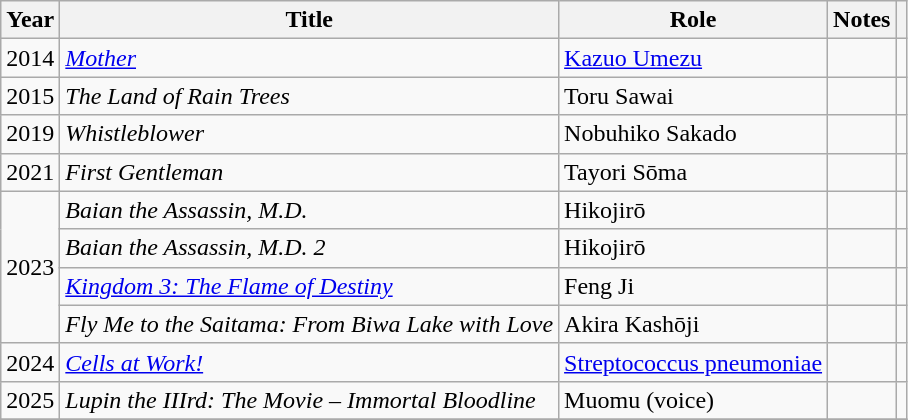<table class="wikitable">
<tr>
<th>Year</th>
<th>Title</th>
<th>Role</th>
<th>Notes</th>
<th></th>
</tr>
<tr>
<td>2014</td>
<td><em><a href='#'>Mother</a></em></td>
<td><a href='#'>Kazuo Umezu</a></td>
<td></td>
<td></td>
</tr>
<tr>
<td>2015</td>
<td><em>The Land of Rain Trees</em></td>
<td>Toru Sawai</td>
<td></td>
<td></td>
</tr>
<tr>
<td>2019</td>
<td><em>Whistleblower</em></td>
<td>Nobuhiko Sakado</td>
<td></td>
<td></td>
</tr>
<tr>
<td>2021</td>
<td><em>First Gentleman</em></td>
<td>Tayori Sōma</td>
<td></td>
<td></td>
</tr>
<tr>
<td rowspan=4>2023</td>
<td><em>Baian the Assassin, M.D.</em></td>
<td>Hikojirō</td>
<td></td>
<td></td>
</tr>
<tr>
<td><em>Baian the Assassin, M.D. 2</em></td>
<td>Hikojirō</td>
<td></td>
<td></td>
</tr>
<tr>
<td><em><a href='#'>Kingdom 3: The Flame of Destiny</a></em></td>
<td>Feng Ji</td>
<td></td>
<td></td>
</tr>
<tr>
<td><em>Fly Me to the Saitama: From Biwa Lake with Love</em></td>
<td>Akira Kashōji</td>
<td></td>
<td></td>
</tr>
<tr>
<td>2024</td>
<td><em><a href='#'>Cells at Work!</a></em></td>
<td><a href='#'>Streptococcus pneumoniae</a></td>
<td></td>
<td></td>
</tr>
<tr>
<td>2025</td>
<td><em>Lupin the IIIrd: The Movie – Immortal Bloodline</em></td>
<td>Muomu (voice)</td>
<td></td>
<td></td>
</tr>
<tr>
</tr>
</table>
